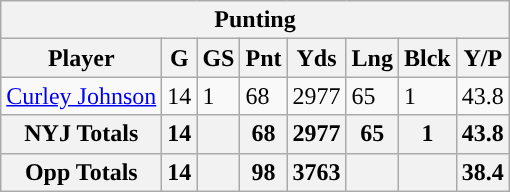<table class="wikitable">
<tr>
<th colspan="8">Punting</th>
</tr>
<tr>
<th>Player</th>
<th>G</th>
<th>GS</th>
<th>Pnt</th>
<th>Yds</th>
<th>Lng</th>
<th>Blck</th>
<th>Y/P</th>
</tr>
<tr>
<td><a href='#'>Curley Johnson</a></td>
<td>14</td>
<td>1</td>
<td>68</td>
<td>2977</td>
<td>65</td>
<td>1</td>
<td>43.8</td>
</tr>
<tr>
<th><strong>NYJ Totals</strong></th>
<th>14</th>
<th></th>
<th>68</th>
<th>2977</th>
<th>65</th>
<th>1</th>
<th>43.8</th>
</tr>
<tr>
<th><strong>Opp Totals</strong></th>
<th>14</th>
<th></th>
<th>98</th>
<th>3763</th>
<th></th>
<th></th>
<th>38.4</th>
</tr>
</table>
